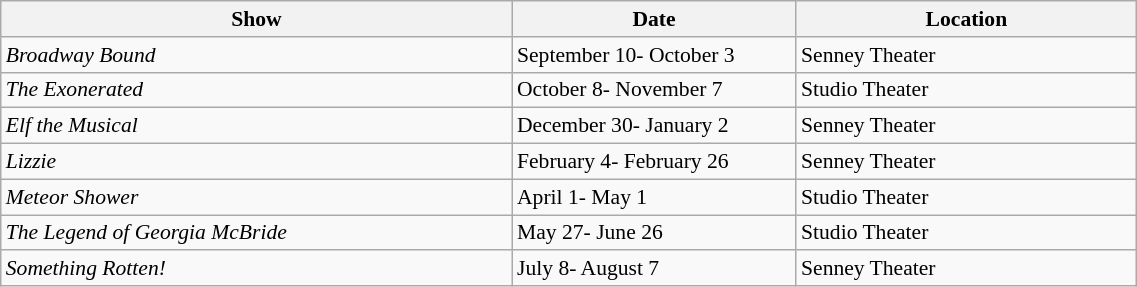<table class="wikitable" style="font-size:90%; width:60%">
<tr>
<th style="width:45%;">Show</th>
<th style="width:25%;">Date</th>
<th style="width:30%;">Location</th>
</tr>
<tr>
<td><em>Broadway Bound</em></td>
<td>September 10- October 3</td>
<td>Senney Theater</td>
</tr>
<tr>
<td><em>The Exonerated</em></td>
<td>October 8- November 7</td>
<td>Studio Theater</td>
</tr>
<tr>
<td><em>Elf the Musical</em></td>
<td>December 30- January 2</td>
<td>Senney Theater</td>
</tr>
<tr>
<td><em>Lizzie</em></td>
<td>February 4- February 26</td>
<td>Senney Theater</td>
</tr>
<tr>
<td><em>Meteor Shower</em></td>
<td>April 1- May 1</td>
<td>Studio Theater</td>
</tr>
<tr>
<td><em>The Legend of Georgia McBride</em></td>
<td>May 27- June 26</td>
<td>Studio Theater</td>
</tr>
<tr>
<td><em>Something Rotten!</em></td>
<td>July 8- August 7</td>
<td>Senney Theater</td>
</tr>
</table>
